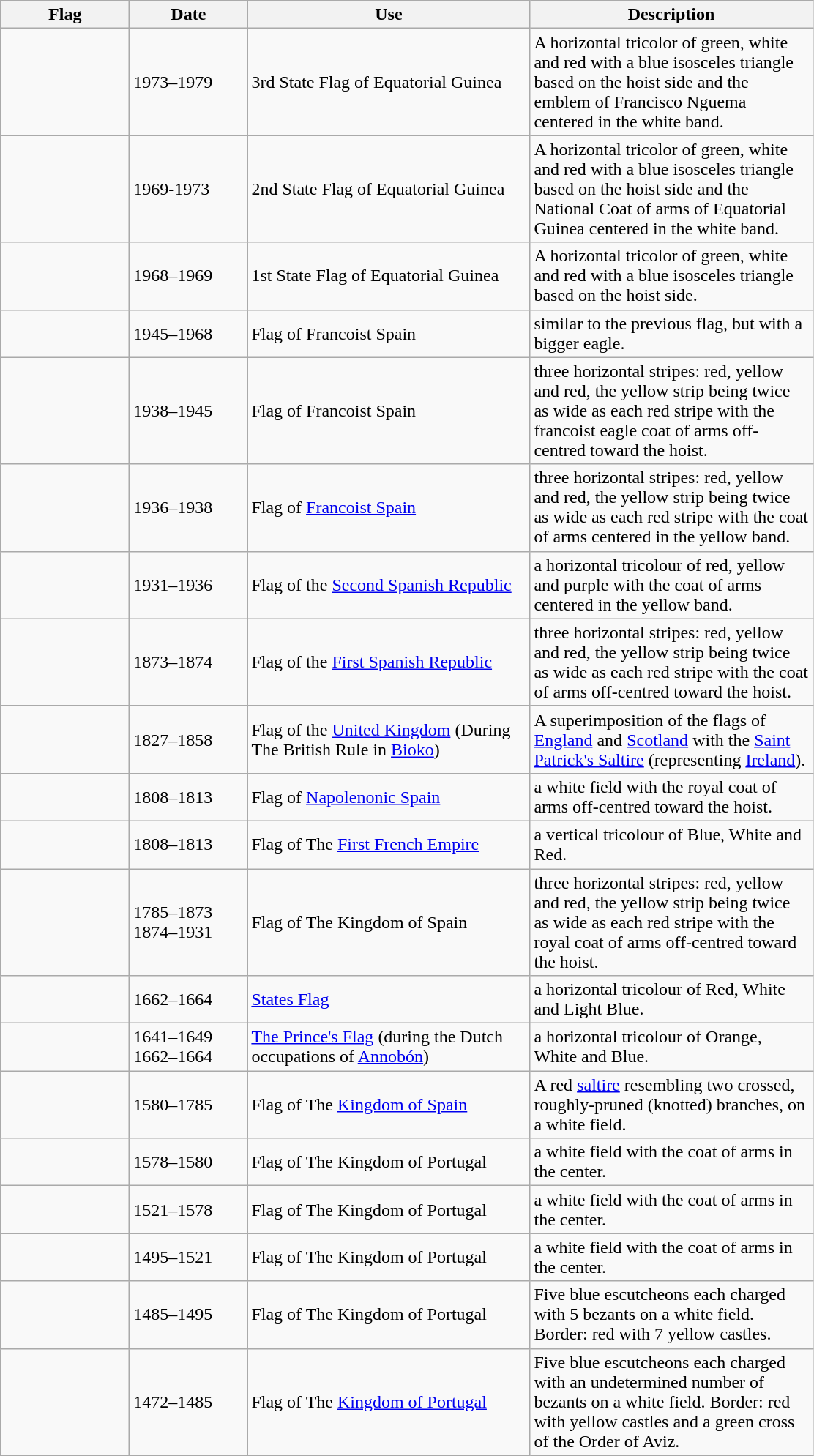<table class="wikitable">
<tr>
<th style="width:110px;">Flag</th>
<th style="width:100px;">Date</th>
<th style="width:250px;">Use</th>
<th style="width:250px;">Description</th>
</tr>
<tr>
<td></td>
<td>1973–1979</td>
<td>3rd State Flag of Equatorial Guinea</td>
<td>A horizontal tricolor of green, white and red with a blue isosceles triangle based on the hoist side and the emblem of Francisco Nguema centered in the white band.</td>
</tr>
<tr>
<td></td>
<td>1969-1973</td>
<td>2nd State Flag of Equatorial Guinea</td>
<td>A horizontal tricolor of green, white and red with a blue isosceles triangle based on the hoist side and the National Coat of arms of Equatorial Guinea centered in the white band.</td>
</tr>
<tr>
<td></td>
<td>1968–1969</td>
<td>1st State Flag of Equatorial Guinea</td>
<td>A horizontal tricolor of green, white and red with a blue isosceles triangle based on the hoist side.</td>
</tr>
<tr>
<td></td>
<td>1945–1968</td>
<td>Flag of Francoist Spain</td>
<td>similar to the previous flag, but with a bigger eagle.</td>
</tr>
<tr>
<td></td>
<td>1938–1945</td>
<td>Flag of Francoist Spain</td>
<td>three horizontal stripes: red, yellow and red, the yellow strip being twice as wide as each red stripe with the francoist eagle coat of arms off-centred toward the hoist.</td>
</tr>
<tr>
<td></td>
<td>1936–1938</td>
<td>Flag of <a href='#'>Francoist Spain</a></td>
<td>three horizontal stripes: red, yellow and red, the yellow strip being twice as wide as each red stripe with the coat of arms centered in the yellow band.</td>
</tr>
<tr>
<td></td>
<td>1931–1936</td>
<td>Flag of the <a href='#'>Second Spanish Republic</a></td>
<td>a horizontal tricolour of red, yellow and purple with the coat of arms centered in the yellow band.</td>
</tr>
<tr>
<td></td>
<td>1873–1874</td>
<td>Flag of the <a href='#'>First Spanish Republic</a></td>
<td>three horizontal stripes: red, yellow and red, the yellow strip being twice as wide as each red stripe with the coat of arms off-centred toward the hoist.</td>
</tr>
<tr>
<td></td>
<td>1827–1858</td>
<td>Flag of the <a href='#'>United Kingdom</a> (During The British Rule in <a href='#'>Bioko</a>)</td>
<td>A superimposition of the flags of <a href='#'>England</a> and <a href='#'>Scotland</a> with the <a href='#'>Saint Patrick's Saltire</a> (representing <a href='#'>Ireland</a>).</td>
</tr>
<tr>
<td></td>
<td>1808–1813</td>
<td>Flag of <a href='#'>Napolenonic Spain</a></td>
<td>a white field with the royal coat of arms off-centred toward the hoist.</td>
</tr>
<tr>
<td></td>
<td>1808–1813</td>
<td>Flag of The <a href='#'>First French Empire</a></td>
<td>a vertical tricolour of Blue, White and Red.</td>
</tr>
<tr>
<td></td>
<td>1785–1873<br>1874–1931</td>
<td>Flag of The Kingdom of Spain</td>
<td>three horizontal stripes: red, yellow and red, the yellow strip being twice as wide as each red stripe with the royal coat of arms off-centred toward the hoist.</td>
</tr>
<tr>
<td></td>
<td>1662–1664</td>
<td><a href='#'>States Flag</a></td>
<td>a horizontal tricolour of Red, White and Light Blue.</td>
</tr>
<tr>
<td></td>
<td>1641–1649<br>1662–1664</td>
<td><a href='#'>The Prince's Flag</a> (during the Dutch occupations of <a href='#'>Annobón</a>)</td>
<td>a horizontal tricolour of Orange, White and Blue.</td>
</tr>
<tr>
<td></td>
<td>1580–1785</td>
<td>Flag of The <a href='#'>Kingdom of Spain</a></td>
<td>A red <a href='#'>saltire</a> resembling two crossed, roughly-pruned (knotted) branches, on a white field.</td>
</tr>
<tr>
<td></td>
<td>1578–1580</td>
<td>Flag of The Kingdom of Portugal</td>
<td>a white field with the coat of arms in the center.</td>
</tr>
<tr>
<td></td>
<td>1521–1578</td>
<td>Flag of The Kingdom of Portugal</td>
<td>a white field with the coat of arms in the center.</td>
</tr>
<tr>
<td></td>
<td>1495–1521</td>
<td>Flag of The Kingdom of Portugal</td>
<td>a white field with the coat of arms in the center.</td>
</tr>
<tr>
<td></td>
<td>1485–1495</td>
<td>Flag of The Kingdom of Portugal</td>
<td>Five blue escutcheons each charged with 5 bezants on a white field. Border: red with 7 yellow castles.</td>
</tr>
<tr>
<td></td>
<td>1472–1485</td>
<td>Flag of The <a href='#'>Kingdom of Portugal</a></td>
<td>Five blue escutcheons each charged with an undetermined number of bezants on a white field. Border: red with yellow castles and a green cross of the Order of Aviz.</td>
</tr>
</table>
